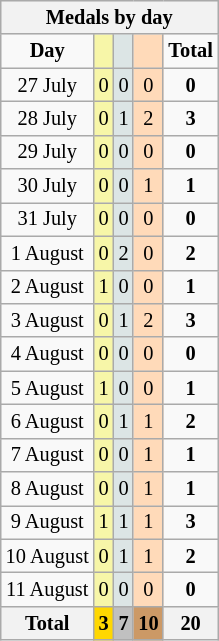<table class="wikitable" style="font-size:85%">
<tr style="background:#efefef;">
<th colspan=7><strong>Medals by day</strong></th>
</tr>
<tr align=center>
<td><strong>Day</strong></td>
<td bgcolor=#f7f6a8></td>
<td bgcolor=#dce5e5></td>
<td bgcolor=#ffdab9></td>
<td><strong>Total</strong></td>
</tr>
<tr align=center>
<td>27 July</td>
<td style="background:#F7F6A8;">0</td>
<td style="background:#DCE5E5;">0</td>
<td style="background:#FFDAB9;">0</td>
<td><strong>0</strong></td>
</tr>
<tr align=center>
<td>28 July</td>
<td style="background:#F7F6A8;">0</td>
<td style="background:#DCE5E5;">1</td>
<td style="background:#FFDAB9;">2</td>
<td><strong>3</strong></td>
</tr>
<tr align=center>
<td>29 July</td>
<td style="background:#F7F6A8;">0</td>
<td style="background:#DCE5E5;">0</td>
<td style="background:#FFDAB9;">0</td>
<td><strong>0</strong></td>
</tr>
<tr align=center>
<td>30 July</td>
<td style="background:#F7F6A8;">0</td>
<td style="background:#DCE5E5;">0</td>
<td style="background:#FFDAB9;">1</td>
<td><strong>1</strong></td>
</tr>
<tr align=center>
<td>31 July</td>
<td style="background:#F7F6A8;">0</td>
<td style="background:#DCE5E5;">0</td>
<td style="background:#FFDAB9;">0</td>
<td><strong>0</strong></td>
</tr>
<tr align=center>
<td>1 August</td>
<td style="background:#F7F6A8;">0</td>
<td style="background:#DCE5E5;">2</td>
<td style="background:#FFDAB9;">0</td>
<td><strong>2</strong></td>
</tr>
<tr align=center>
<td>2 August</td>
<td style="background:#F7F6A8;">1</td>
<td style="background:#DCE5E5;">0</td>
<td style="background:#FFDAB9;">0</td>
<td><strong>1</strong></td>
</tr>
<tr align=center>
<td>3 August</td>
<td style="background:#F7F6A8;">0</td>
<td style="background:#DCE5E5;">1</td>
<td style="background:#FFDAB9;">2</td>
<td><strong>3</strong></td>
</tr>
<tr align=center>
<td>4 August</td>
<td style="background:#F7F6A8;">0</td>
<td style="background:#DCE5E5;">0</td>
<td style="background:#FFDAB9;">0</td>
<td><strong>0</strong></td>
</tr>
<tr align=center>
<td>5 August</td>
<td style="background:#F7F6A8;">1</td>
<td style="background:#DCE5E5;">0</td>
<td style="background:#FFDAB9;">0</td>
<td><strong>1</strong></td>
</tr>
<tr align=center>
<td>6 August</td>
<td style="background:#F7F6A8;">0</td>
<td style="background:#DCE5E5;">1</td>
<td style="background:#FFDAB9;">1</td>
<td><strong>2</strong></td>
</tr>
<tr align=center>
<td>7 August</td>
<td style="background:#F7F6A8;">0</td>
<td style="background:#DCE5E5;">0</td>
<td style="background:#FFDAB9;">1</td>
<td><strong>1</strong></td>
</tr>
<tr align=center>
<td>8 August</td>
<td style="background:#F7F6A8;">0</td>
<td style="background:#DCE5E5;">0</td>
<td style="background:#FFDAB9;">1</td>
<td><strong>1</strong></td>
</tr>
<tr align=center>
<td>9 August</td>
<td style="background:#F7F6A8;">1</td>
<td style="background:#DCE5E5;">1</td>
<td style="background:#FFDAB9;">1</td>
<td><strong>3</strong></td>
</tr>
<tr align=center>
<td>10 August</td>
<td style="background:#F7F6A8;">0</td>
<td style="background:#DCE5E5;">1</td>
<td style="background:#FFDAB9;">1</td>
<td><strong>2</strong></td>
</tr>
<tr align=center>
<td>11 August</td>
<td style="background:#F7F6A8;">0</td>
<td style="background:#DCE5E5;">0</td>
<td style="background:#FFDAB9;">0</td>
<td><strong>0</strong></td>
</tr>
<tr align=center>
<th><strong>Total</strong></th>
<th style="background:gold;"><strong>3</strong></th>
<th style="background:silver;"><strong>7</strong></th>
<th style="background:#c96;"><strong>10</strong></th>
<th><strong>20</strong></th>
</tr>
</table>
